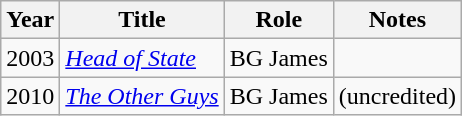<table class="wikitable sortable">
<tr>
<th>Year</th>
<th>Title</th>
<th>Role</th>
<th class="unsortable">Notes</th>
</tr>
<tr>
<td>2003</td>
<td><em><a href='#'>Head of State</a></em></td>
<td>BG James</td>
<td></td>
</tr>
<tr>
<td>2010</td>
<td><em><a href='#'>The Other Guys</a></em></td>
<td>BG James</td>
<td>(uncredited)</td>
</tr>
</table>
